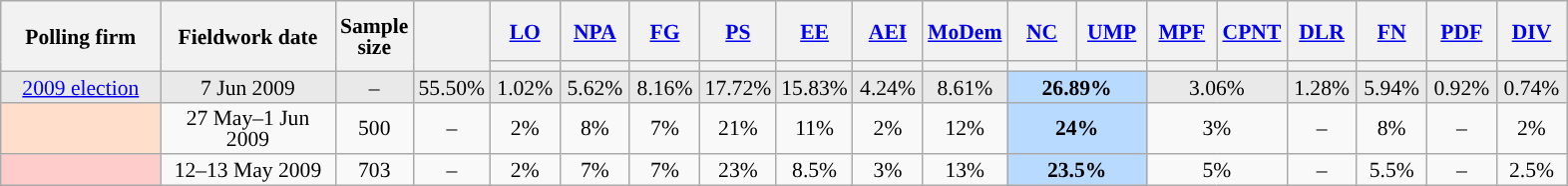<table class="wikitable sortable" style="text-align:center;font-size:90%;line-height:14px;">
<tr style="height:40px;">
<th style="width:100px;" rowspan="2">Polling firm</th>
<th style="width:110px;" rowspan="2">Fieldwork date</th>
<th style="width:35px;" rowspan="2">Sample<br>size</th>
<th style="width:30px;" rowspan="2"></th>
<th class="unsortable" style="width:40px;"><a href='#'>LO</a></th>
<th class="unsortable" style="width:40px;"><a href='#'>NPA</a></th>
<th class="unsortable" style="width:40px;"><a href='#'>FG</a></th>
<th class="unsortable" style="width:40px;"><a href='#'>PS</a></th>
<th class="unsortable" style="width:40px;"><a href='#'>EE</a></th>
<th class="unsortable" style="width:40px;"><a href='#'>AEI</a></th>
<th class="unsortable" style="width:40px;"><a href='#'>MoDem</a></th>
<th class="unsortable" style="width:40px;"><a href='#'>NC</a></th>
<th class="unsortable" style="width:40px;"><a href='#'>UMP</a></th>
<th class="unsortable" style="width:40px;"><a href='#'>MPF</a></th>
<th class="unsortable" style="width:40px;"><a href='#'>CPNT</a></th>
<th class="unsortable" style="width:40px;"><a href='#'>DLR</a></th>
<th class="unsortable" style="width:40px;"><a href='#'>FN</a></th>
<th class="unsortable" style="width:40px;"><a href='#'>PDF</a></th>
<th class="unsortable" style="width:40px;"><a href='#'>DIV</a></th>
</tr>
<tr>
<th style="background:"></th>
<th style="background:"></th>
<th style="background:"></th>
<th style="background:"></th>
<th style="background:"></th>
<th style="background:"></th>
<th style="background:"></th>
<th style="background:"></th>
<th style="background:"></th>
<th style="background:"></th>
<th style="background:"></th>
<th style="background:"></th>
<th style="background:"></th>
<th style="background:"></th>
<th style="background:"></th>
</tr>
<tr style="background:#E9E9E9;">
<td><a href='#'>2009 election</a></td>
<td data-sort-value="2009-06-07">7 Jun 2009</td>
<td>–</td>
<td>55.50%</td>
<td>1.02%</td>
<td>5.62%</td>
<td>8.16%</td>
<td>17.72%</td>
<td>15.83%</td>
<td>4.24%</td>
<td>8.61%</td>
<td style="background:#B9DAFF;" colspan="2"><strong>26.89%</strong></td>
<td colspan="2">3.06%</td>
<td>1.28%</td>
<td>5.94%</td>
<td>0.92%</td>
<td>0.74%</td>
</tr>
<tr>
<td style="background:#FFDFCC;"></td>
<td data-sort-value="2009-06-01">27 May–1 Jun 2009</td>
<td>500</td>
<td>–</td>
<td>2%</td>
<td>8%</td>
<td>7%</td>
<td>21%</td>
<td>11%</td>
<td>2%</td>
<td>12%</td>
<td style="background:#B9DAFF;" colspan="2"><strong>24%</strong></td>
<td colspan="2">3%</td>
<td>–</td>
<td>8%</td>
<td>–</td>
<td>2%</td>
</tr>
<tr>
<td style="background:#FFCCCC;"></td>
<td data-sort-value="2009-05-13">12–13 May 2009</td>
<td>703</td>
<td>–</td>
<td>2%</td>
<td>7%</td>
<td>7%</td>
<td>23%</td>
<td>8.5%</td>
<td>3%</td>
<td>13%</td>
<td style="background:#B9DAFF;" colspan="2"><strong>23.5%</strong></td>
<td colspan="2">5%</td>
<td>–</td>
<td>5.5%</td>
<td>–</td>
<td>2.5%</td>
</tr>
</table>
